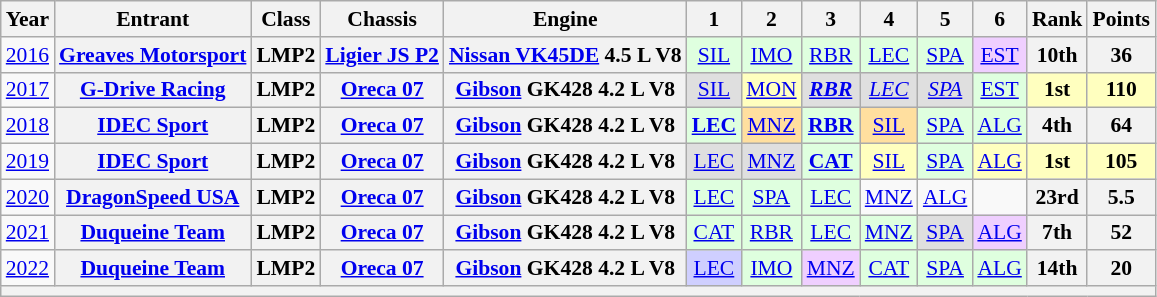<table class="wikitable" style="text-align:center; font-size:90%">
<tr>
<th>Year</th>
<th>Entrant</th>
<th>Class</th>
<th>Chassis</th>
<th>Engine</th>
<th>1</th>
<th>2</th>
<th>3</th>
<th>4</th>
<th>5</th>
<th>6</th>
<th>Rank</th>
<th>Points</th>
</tr>
<tr>
<td><a href='#'>2016</a></td>
<th><a href='#'>Greaves Motorsport</a></th>
<th>LMP2</th>
<th><a href='#'>Ligier JS P2</a></th>
<th><a href='#'>Nissan VK45DE</a> 4.5 L V8</th>
<td style="background:#DFFFDF;"><a href='#'>SIL</a><br></td>
<td style="background:#DFFFDF;"><a href='#'>IMO</a><br></td>
<td style="background:#DFFFDF;"><a href='#'>RBR</a><br></td>
<td style="background:#DFFFDF;"><a href='#'>LEC</a><br></td>
<td style="background:#DFFFDF;"><a href='#'>SPA</a><br></td>
<td style="background:#EFCFFF;"><a href='#'>EST</a><br></td>
<th>10th</th>
<th>36</th>
</tr>
<tr>
<td><a href='#'>2017</a></td>
<th><a href='#'>G-Drive Racing</a></th>
<th>LMP2</th>
<th><a href='#'>Oreca 07</a></th>
<th><a href='#'>Gibson</a> GK428 4.2 L V8</th>
<td style="background:#DFDFDF;"><a href='#'>SIL</a><br></td>
<td style="background:#FFFFBF;"><a href='#'>MON</a><br></td>
<td style="background:#DFDFDF;"><strong><em><a href='#'>RBR</a></em></strong><br></td>
<td style="background:#DFDFDF;"><em><a href='#'>LEC</a></em><br></td>
<td style="background:#DFDFDF;"><em><a href='#'>SPA</a></em><br></td>
<td style="background:#DFFFDF;"><a href='#'>EST</a><br></td>
<th style="background:#FFFFBF;">1st</th>
<th style="background:#FFFFBF;">110</th>
</tr>
<tr>
<td><a href='#'>2018</a></td>
<th><a href='#'>IDEC Sport</a></th>
<th>LMP2</th>
<th><a href='#'>Oreca 07</a></th>
<th><a href='#'>Gibson</a> GK428 4.2 L V8</th>
<td style="background:#DFFFDF;"><strong><a href='#'>LEC</a></strong><br></td>
<td style="background:#FFDF9F;"><a href='#'>MNZ</a><br></td>
<td style="background:#DFFFDF;"><strong><a href='#'>RBR</a></strong><br></td>
<td style="background:#FFDF9F;"><a href='#'>SIL</a><br></td>
<td style="background:#DFFFDF;"><a href='#'>SPA</a><br></td>
<td style="background:#DFFFDF;"><a href='#'>ALG</a><br></td>
<th>4th</th>
<th>64</th>
</tr>
<tr>
<td><a href='#'>2019</a></td>
<th><a href='#'>IDEC Sport</a></th>
<th>LMP2</th>
<th><a href='#'>Oreca 07</a></th>
<th><a href='#'>Gibson</a> GK428 4.2 L V8</th>
<td style="background:#DFDFDF;"><a href='#'>LEC</a><br></td>
<td style="background:#DFDFDF;"><a href='#'>MNZ</a><br></td>
<td style="background:#DFFFDF;"><strong><a href='#'>CAT</a></strong><br></td>
<td style="background:#FFFFBF;"><a href='#'>SIL</a><br></td>
<td style="background:#DFFFDF;"><a href='#'>SPA</a><br></td>
<td style="background:#FFFFBF;"><a href='#'>ALG</a><br></td>
<th style="background:#FFFFBF;">1st</th>
<th style="background:#FFFFBF;">105</th>
</tr>
<tr>
<td><a href='#'>2020</a></td>
<th><a href='#'>DragonSpeed USA</a></th>
<th>LMP2</th>
<th><a href='#'>Oreca 07</a></th>
<th><a href='#'>Gibson</a> GK428 4.2 L V8</th>
<td style="background:#DFFFDF;"><a href='#'>LEC</a><br></td>
<td style="background:#DFFFDF;"><a href='#'>SPA</a><br></td>
<td style="background:#DFFFDF;"><a href='#'>LEC</a><br></td>
<td style="background:#;"><a href='#'>MNZ</a></td>
<td style="background:#;"><a href='#'>ALG</a></td>
<td></td>
<th>23rd</th>
<th>5.5</th>
</tr>
<tr>
<td><a href='#'>2021</a></td>
<th><a href='#'>Duqueine Team</a></th>
<th>LMP2</th>
<th><a href='#'>Oreca 07</a></th>
<th><a href='#'>Gibson</a> GK428 4.2 L V8</th>
<td style="background:#DFFFDF;"><a href='#'>CAT</a><br></td>
<td style="background:#DFFFDF;"><a href='#'>RBR</a><br></td>
<td style="background:#DFFFDF;"><a href='#'>LEC</a><br></td>
<td style="background:#DFFFDF;"><a href='#'>MNZ</a><br></td>
<td style="background:#DFDFDF;"><a href='#'>SPA</a><br></td>
<td style="background:#EFCFFF;"><a href='#'>ALG</a><br></td>
<th>7th</th>
<th>52</th>
</tr>
<tr>
<td><a href='#'>2022</a></td>
<th><a href='#'>Duqueine Team</a></th>
<th>LMP2</th>
<th><a href='#'>Oreca 07</a></th>
<th><a href='#'>Gibson</a> GK428 4.2 L V8</th>
<td style="background:#CFCFFF;"><a href='#'>LEC</a><br></td>
<td style="background:#DFFFDF;"><a href='#'>IMO</a><br></td>
<td style="background:#EFCFFF;"><a href='#'>MNZ</a><br></td>
<td style="background:#DFFFDF;"><a href='#'>CAT</a><br></td>
<td style="background:#DFFFDF;"><a href='#'>SPA</a><br></td>
<td style="background:#DFFFDF;"><a href='#'>ALG</a><br></td>
<th>14th</th>
<th>20</th>
</tr>
<tr>
<th colspan="13"></th>
</tr>
</table>
